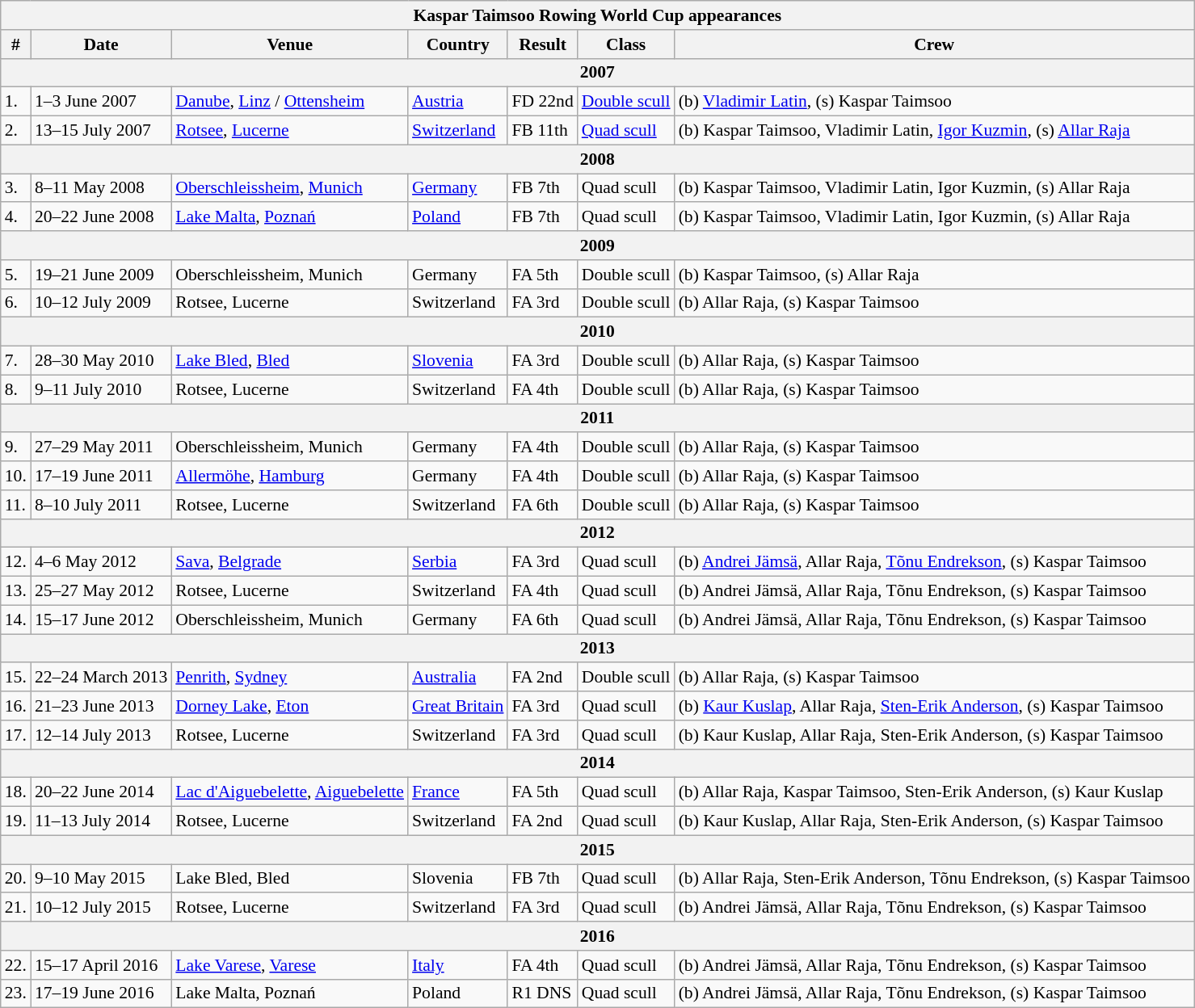<table class="wikitable collapsible collapsed" style="font-size:90%">
<tr>
<th colspan="7"><strong>Kaspar Taimsoo Rowing World Cup appearances</strong></th>
</tr>
<tr>
<th>#</th>
<th>Date</th>
<th>Venue</th>
<th>Country</th>
<th>Result</th>
<th>Class</th>
<th>Crew</th>
</tr>
<tr>
<th colspan="7"><strong>2007</strong></th>
</tr>
<tr>
<td>1.</td>
<td>1–3 June 2007</td>
<td><a href='#'>Danube</a>, <a href='#'>Linz</a> / <a href='#'>Ottensheim</a></td>
<td> <a href='#'>Austria</a></td>
<td>FD 22nd</td>
<td><a href='#'>Double scull</a></td>
<td>(b) <a href='#'>Vladimir Latin</a>, (s) Kaspar Taimsoo</td>
</tr>
<tr>
<td>2.</td>
<td>13–15 July 2007</td>
<td><a href='#'>Rotsee</a>, <a href='#'>Lucerne</a></td>
<td> <a href='#'>Switzerland</a></td>
<td>FB 11th</td>
<td><a href='#'>Quad scull</a></td>
<td>(b) Kaspar Taimsoo, Vladimir Latin, <a href='#'>Igor Kuzmin</a>, (s) <a href='#'>Allar Raja</a></td>
</tr>
<tr>
<th colspan="7"><strong>2008</strong></th>
</tr>
<tr>
<td>3.</td>
<td>8–11 May 2008</td>
<td><a href='#'>Oberschleissheim</a>, <a href='#'>Munich</a></td>
<td> <a href='#'>Germany</a></td>
<td>FB 7th</td>
<td>Quad scull</td>
<td>(b) Kaspar Taimsoo, Vladimir Latin, Igor Kuzmin, (s) Allar Raja</td>
</tr>
<tr>
<td>4.</td>
<td>20–22 June 2008</td>
<td><a href='#'>Lake Malta</a>, <a href='#'>Poznań</a></td>
<td> <a href='#'>Poland</a></td>
<td>FB 7th</td>
<td>Quad scull</td>
<td>(b) Kaspar Taimsoo, Vladimir Latin, Igor Kuzmin, (s) Allar Raja</td>
</tr>
<tr>
<th colspan="7"><strong>2009</strong></th>
</tr>
<tr>
<td>5.</td>
<td>19–21 June 2009</td>
<td>Oberschleissheim, Munich</td>
<td> Germany</td>
<td>FA 5th</td>
<td>Double scull</td>
<td>(b) Kaspar Taimsoo, (s) Allar Raja</td>
</tr>
<tr>
<td>6.</td>
<td>10–12 July 2009</td>
<td>Rotsee, Lucerne</td>
<td> Switzerland</td>
<td>FA 3rd </td>
<td>Double scull</td>
<td>(b) Allar Raja, (s) Kaspar Taimsoo</td>
</tr>
<tr>
<th colspan="7"><strong>2010</strong></th>
</tr>
<tr>
<td>7.</td>
<td>28–30 May 2010</td>
<td><a href='#'>Lake Bled</a>, <a href='#'>Bled</a></td>
<td> <a href='#'>Slovenia</a></td>
<td>FA 3rd </td>
<td>Double scull</td>
<td>(b) Allar Raja, (s) Kaspar Taimsoo</td>
</tr>
<tr>
<td>8.</td>
<td>9–11 July 2010</td>
<td>Rotsee, Lucerne</td>
<td> Switzerland</td>
<td>FA 4th</td>
<td>Double scull</td>
<td>(b) Allar Raja, (s) Kaspar Taimsoo</td>
</tr>
<tr>
<th colspan="7"><strong>2011</strong></th>
</tr>
<tr>
<td>9.</td>
<td>27–29 May 2011</td>
<td>Oberschleissheim, Munich</td>
<td> Germany</td>
<td>FA 4th</td>
<td>Double scull</td>
<td>(b) Allar Raja, (s) Kaspar Taimsoo</td>
</tr>
<tr>
<td>10.</td>
<td>17–19 June 2011</td>
<td><a href='#'>Allermöhe</a>, <a href='#'>Hamburg</a></td>
<td> Germany</td>
<td>FA 4th</td>
<td>Double scull</td>
<td>(b) Allar Raja, (s) Kaspar Taimsoo</td>
</tr>
<tr>
<td>11.</td>
<td>8–10 July 2011</td>
<td>Rotsee, Lucerne</td>
<td> Switzerland</td>
<td>FA 6th</td>
<td>Double scull</td>
<td>(b) Allar Raja, (s) Kaspar Taimsoo</td>
</tr>
<tr>
<th colspan="7"><strong>2012</strong></th>
</tr>
<tr>
<td>12.</td>
<td>4–6 May 2012</td>
<td><a href='#'>Sava</a>, <a href='#'>Belgrade</a></td>
<td> <a href='#'>Serbia</a></td>
<td>FA 3rd </td>
<td>Quad scull</td>
<td>(b) <a href='#'>Andrei Jämsä</a>, Allar Raja, <a href='#'>Tõnu Endrekson</a>, (s) Kaspar Taimsoo</td>
</tr>
<tr>
<td>13.</td>
<td>25–27 May 2012</td>
<td>Rotsee, Lucerne</td>
<td> Switzerland</td>
<td>FA 4th</td>
<td>Quad scull</td>
<td>(b) Andrei Jämsä, Allar Raja, Tõnu Endrekson, (s) Kaspar Taimsoo</td>
</tr>
<tr>
<td>14.</td>
<td>15–17 June 2012</td>
<td>Oberschleissheim, Munich</td>
<td> Germany</td>
<td>FA 6th</td>
<td>Quad scull</td>
<td>(b) Andrei Jämsä, Allar Raja, Tõnu Endrekson, (s) Kaspar Taimsoo</td>
</tr>
<tr>
<th colspan="7"><strong>2013</strong></th>
</tr>
<tr>
<td>15.</td>
<td>22–24 March 2013</td>
<td><a href='#'>Penrith</a>, <a href='#'>Sydney</a></td>
<td> <a href='#'>Australia</a></td>
<td>FA 2nd </td>
<td>Double scull</td>
<td>(b) Allar Raja, (s) Kaspar Taimsoo</td>
</tr>
<tr>
<td>16.</td>
<td>21–23 June 2013</td>
<td><a href='#'>Dorney Lake</a>, <a href='#'>Eton</a></td>
<td> <a href='#'>Great Britain</a></td>
<td>FA 3rd </td>
<td>Quad scull</td>
<td>(b) <a href='#'>Kaur Kuslap</a>, Allar Raja, <a href='#'>Sten-Erik Anderson</a>, (s) Kaspar Taimsoo</td>
</tr>
<tr>
<td>17.</td>
<td>12–14 July 2013</td>
<td>Rotsee, Lucerne</td>
<td> Switzerland</td>
<td>FA 3rd </td>
<td>Quad scull</td>
<td>(b) Kaur Kuslap, Allar Raja, Sten-Erik Anderson, (s) Kaspar Taimsoo</td>
</tr>
<tr>
<th colspan="7"><strong>2014</strong></th>
</tr>
<tr>
<td>18.</td>
<td>20–22 June 2014</td>
<td><a href='#'>Lac d'Aiguebelette</a>, <a href='#'>Aiguebelette</a></td>
<td> <a href='#'>France</a></td>
<td>FA 5th</td>
<td>Quad scull</td>
<td>(b) Allar Raja, Kaspar Taimsoo, Sten-Erik Anderson, (s) Kaur Kuslap</td>
</tr>
<tr>
<td>19.</td>
<td>11–13 July 2014</td>
<td>Rotsee, Lucerne</td>
<td> Switzerland</td>
<td>FA 2nd </td>
<td>Quad scull</td>
<td>(b) Kaur Kuslap, Allar Raja, Sten-Erik Anderson, (s) Kaspar Taimsoo</td>
</tr>
<tr>
<th colspan="7"><strong>2015</strong></th>
</tr>
<tr>
<td>20.</td>
<td>9–10 May 2015</td>
<td>Lake Bled, Bled</td>
<td> Slovenia</td>
<td>FB 7th</td>
<td>Quad scull</td>
<td>(b) Allar Raja, Sten-Erik Anderson, Tõnu Endrekson, (s) Kaspar Taimsoo</td>
</tr>
<tr>
<td>21.</td>
<td>10–12 July 2015</td>
<td>Rotsee, Lucerne</td>
<td> Switzerland</td>
<td>FA 3rd </td>
<td>Quad scull</td>
<td>(b) Andrei Jämsä, Allar Raja, Tõnu Endrekson, (s) Kaspar Taimsoo</td>
</tr>
<tr>
<th colspan="7"><strong>2016</strong></th>
</tr>
<tr>
<td>22.</td>
<td>15–17 April 2016</td>
<td><a href='#'>Lake Varese</a>, <a href='#'>Varese</a></td>
<td> <a href='#'>Italy</a></td>
<td>FA 4th</td>
<td>Quad scull</td>
<td>(b) Andrei Jämsä, Allar Raja, Tõnu Endrekson, (s) Kaspar Taimsoo</td>
</tr>
<tr>
<td>23.</td>
<td>17–19 June 2016</td>
<td>Lake Malta, Poznań</td>
<td> Poland</td>
<td>R1 DNS</td>
<td>Quad scull</td>
<td>(b) Andrei Jämsä, Allar Raja, Tõnu Endrekson, (s) Kaspar Taimsoo</td>
</tr>
</table>
